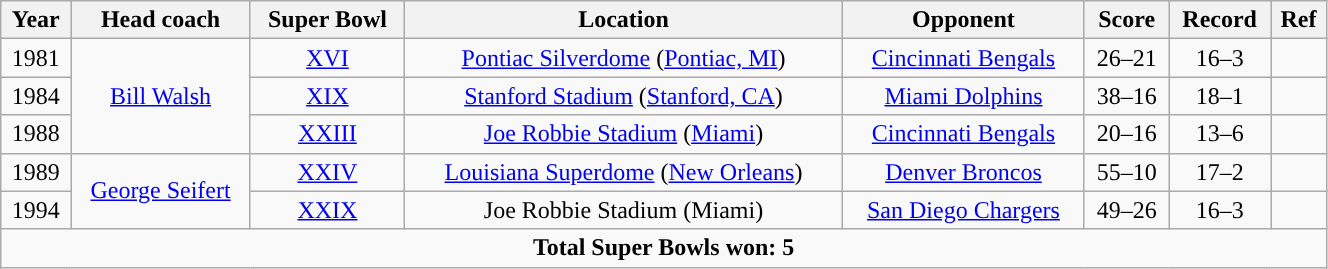<table class="wikitable" style="width:70%;text-align:center">
<tr>
<th>Year</th>
<th>Head coach</th>
<th>Super Bowl</th>
<th>Location</th>
<th>Opponent</th>
<th>Score</th>
<th>Record</th>
<th>Ref</th>
</tr>
<tr>
<td>1981</td>
<td rowspan="3"><a href='#'>Bill Walsh</a></td>
<td><a href='#'>XVI</a></td>
<td><a href='#'>Pontiac Silverdome</a> (<a href='#'>Pontiac, MI</a>)</td>
<td><a href='#'>Cincinnati Bengals</a></td>
<td>26–21</td>
<td>16–3</td>
<td></td>
</tr>
<tr>
<td>1984</td>
<td><a href='#'>XIX</a></td>
<td><a href='#'>Stanford Stadium</a> (<a href='#'>Stanford, CA</a>)</td>
<td><a href='#'>Miami Dolphins</a></td>
<td>38–16</td>
<td>18–1</td>
<td></td>
</tr>
<tr>
<td>1988</td>
<td><a href='#'>XXIII</a></td>
<td><a href='#'>Joe Robbie Stadium</a> (<a href='#'>Miami</a>)</td>
<td><a href='#'>Cincinnati Bengals</a></td>
<td>20–16</td>
<td>13–6</td>
<td></td>
</tr>
<tr>
<td>1989</td>
<td rowspan="2"><a href='#'>George Seifert</a></td>
<td><a href='#'>XXIV</a></td>
<td><a href='#'>Louisiana Superdome</a> (<a href='#'>New Orleans</a>)</td>
<td><a href='#'>Denver Broncos</a></td>
<td>55–10</td>
<td>17–2</td>
<td></td>
</tr>
<tr>
<td>1994</td>
<td><a href='#'>XXIX</a></td>
<td>Joe Robbie Stadium (Miami)</td>
<td><a href='#'>San Diego Chargers</a></td>
<td>49–26</td>
<td>16–3</td>
<td></td>
</tr>
<tr>
<td colspan="8"><strong>Total Super Bowls won: 5</strong></td>
</tr>
</table>
